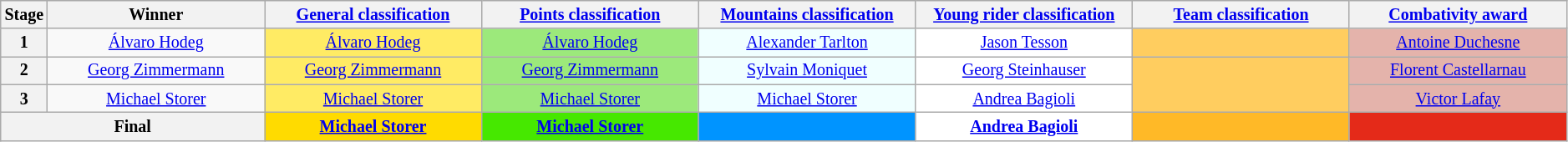<table class="wikitable" style="text-align: center; font-size: smaller;">
<tr style="background:#efefef;">
<th style="width:2%;">Stage</th>
<th style="width:14%;">Winner</th>
<th style="width:14%;"><a href='#'>General classification</a><br></th>
<th style="width:14%;"><a href='#'>Points classification</a><br></th>
<th style="width:14%;"><a href='#'>Mountains classification</a><br></th>
<th style="width:14%;"><a href='#'>Young rider classification</a><br></th>
<th style="width:14%;"><a href='#'>Team classification</a></th>
<th style="width:14%;"><a href='#'>Combativity award</a><br></th>
</tr>
<tr>
<th>1</th>
<td><a href='#'>Álvaro Hodeg</a></td>
<td style="background:#FFEB64;"><a href='#'>Álvaro Hodeg</a></td>
<td style="background:#9CE97B;"><a href='#'>Álvaro Hodeg</a></td>
<td style="background:azure;"><a href='#'>Alexander Tarlton</a></td>
<td style="background:white;"><a href='#'>Jason Tesson</a></td>
<td style="background:#FFCD5F;"></td>
<td style="background:#E4B3AB;"><a href='#'>Antoine Duchesne</a></td>
</tr>
<tr>
<th>2</th>
<td><a href='#'>Georg Zimmermann</a></td>
<td style="background:#FFEB64;"><a href='#'>Georg Zimmermann</a></td>
<td style="background:#9CE97B;"><a href='#'>Georg Zimmermann</a></td>
<td style="background:azure;"><a href='#'>Sylvain Moniquet</a></td>
<td style="background:white;"><a href='#'>Georg Steinhauser</a></td>
<td style="background:#FFCD5F;" rowspan="2"></td>
<td style="background:#E4B3AB;"><a href='#'>Florent Castellarnau</a></td>
</tr>
<tr>
<th>3</th>
<td><a href='#'>Michael Storer</a></td>
<td style="background:#FFEB64;"><a href='#'>Michael Storer</a></td>
<td style="background:#9CE97B;"><a href='#'>Michael Storer</a></td>
<td style="background:azure;"><a href='#'>Michael Storer</a></td>
<td style="background:white;"><a href='#'>Andrea Bagioli</a></td>
<td style="background:#E4B3AB;"><a href='#'>Victor Lafay</a></td>
</tr>
<tr>
<th colspan="2">Final</th>
<th style="background:#FFDB00;"><a href='#'>Michael Storer</a></th>
<th style="background:#46E800;"><a href='#'>Michael Storer</a></th>
<th style="background:#0094FF"></th>
<th style="background:white;"><a href='#'>Andrea Bagioli</a></th>
<th style="background:#FFB927;"></th>
<th style="background:#E42A19;"></th>
</tr>
</table>
